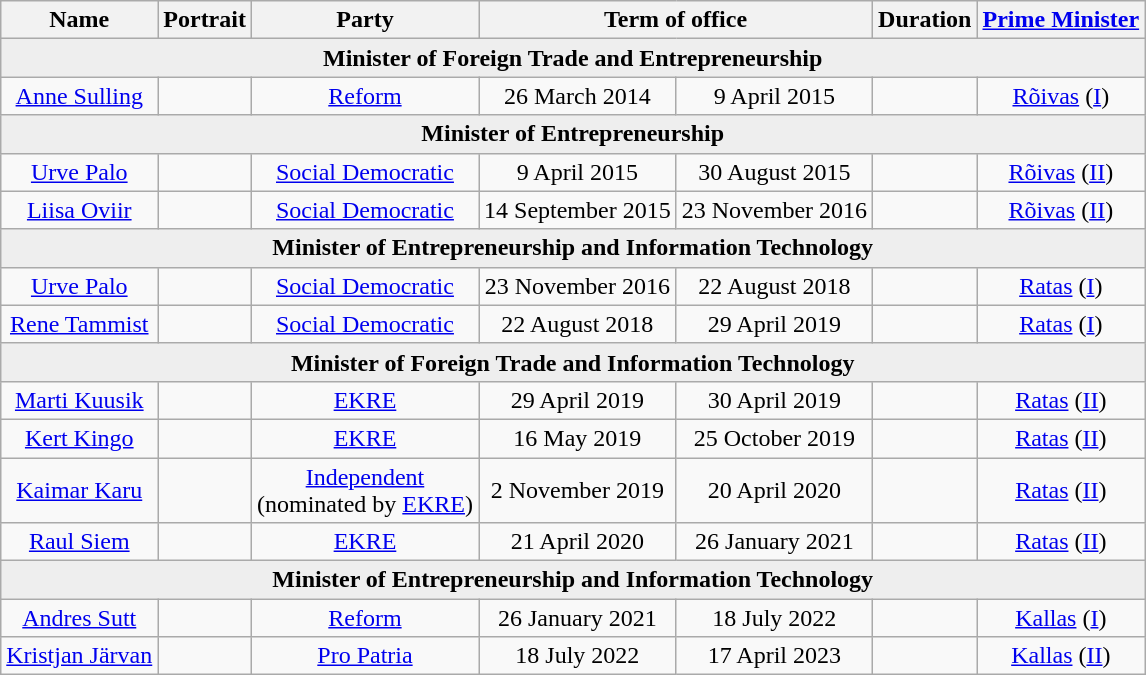<table class="wikitable" style="text-align:center;">
<tr>
<th>Name</th>
<th>Portrait</th>
<th>Party</th>
<th colspan=2>Term of office</th>
<th>Duration</th>
<th><a href='#'>Prime Minister</a></th>
</tr>
<tr>
<th style="background:#EEEEEE" colspan="8">Minister of Foreign Trade and Entrepreneurship</th>
</tr>
<tr>
<td><a href='#'>Anne Sulling</a></td>
<td></td>
<td><a href='#'>Reform</a></td>
<td>26 March 2014</td>
<td>9 April 2015</td>
<td></td>
<td><a href='#'>Rõivas</a> (<a href='#'>I</a>)</td>
</tr>
<tr>
<th style="background:#EEEEEE" colspan="8">Minister of Entrepreneurship</th>
</tr>
<tr>
<td><a href='#'>Urve Palo</a></td>
<td></td>
<td><a href='#'>Social Democratic</a></td>
<td>9 April 2015</td>
<td>30 August 2015</td>
<td></td>
<td><a href='#'>Rõivas</a> (<a href='#'>II</a>)</td>
</tr>
<tr>
<td><a href='#'>Liisa Oviir</a></td>
<td></td>
<td><a href='#'>Social Democratic</a></td>
<td>14 September 2015</td>
<td>23 November 2016</td>
<td></td>
<td><a href='#'>Rõivas</a> (<a href='#'>II</a>)</td>
</tr>
<tr>
<th style="background:#EEEEEE" colspan="8">Minister of Entrepreneurship and Information Technology</th>
</tr>
<tr>
<td><a href='#'>Urve Palo</a></td>
<td></td>
<td><a href='#'>Social Democratic</a></td>
<td>23 November 2016</td>
<td>22 August 2018</td>
<td></td>
<td><a href='#'>Ratas</a> (<a href='#'>I</a>)</td>
</tr>
<tr>
<td><a href='#'>Rene Tammist</a></td>
<td></td>
<td><a href='#'>Social Democratic</a></td>
<td>22 August 2018</td>
<td>29 April 2019</td>
<td></td>
<td><a href='#'>Ratas</a> (<a href='#'>I</a>)</td>
</tr>
<tr>
<th style="background:#EEEEEE" colspan="8">Minister of Foreign Trade and Information Technology</th>
</tr>
<tr>
<td><a href='#'>Marti Kuusik</a></td>
<td></td>
<td><a href='#'>EKRE</a></td>
<td>29 April 2019</td>
<td>30 April 2019</td>
<td></td>
<td><a href='#'>Ratas</a> (<a href='#'>II</a>)</td>
</tr>
<tr>
<td><a href='#'>Kert Kingo</a></td>
<td></td>
<td><a href='#'>EKRE</a></td>
<td>16 May 2019</td>
<td>25 October 2019</td>
<td></td>
<td><a href='#'>Ratas</a> (<a href='#'>II</a>)</td>
</tr>
<tr>
<td><a href='#'>Kaimar Karu</a></td>
<td></td>
<td><a href='#'>Independent</a><br>(nominated by <a href='#'>EKRE</a>)</td>
<td>2 November 2019</td>
<td>20 April 2020</td>
<td></td>
<td><a href='#'>Ratas</a> (<a href='#'>II</a>)</td>
</tr>
<tr>
<td><a href='#'>Raul Siem</a></td>
<td></td>
<td><a href='#'>EKRE</a></td>
<td>21 April 2020</td>
<td>26 January 2021</td>
<td></td>
<td><a href='#'>Ratas</a> (<a href='#'>II</a>)</td>
</tr>
<tr>
<th style="background:#EEEEEE" colspan="8">Minister of Entrepreneurship and Information Technology</th>
</tr>
<tr>
<td><a href='#'>Andres Sutt</a></td>
<td></td>
<td><a href='#'>Reform</a></td>
<td>26 January 2021</td>
<td>18 July 2022</td>
<td></td>
<td><a href='#'>Kallas</a> (<a href='#'>I</a>)</td>
</tr>
<tr>
<td><a href='#'>Kristjan Järvan</a></td>
<td></td>
<td><a href='#'>Pro Patria</a></td>
<td>18 July 2022</td>
<td>17 April 2023</td>
<td></td>
<td><a href='#'>Kallas</a> (<a href='#'>II</a>)</td>
</tr>
</table>
